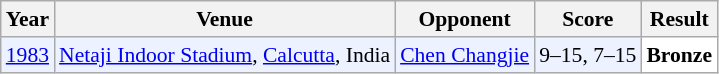<table class="sortable wikitable" style="font-size: 90%;">
<tr>
<th>Year</th>
<th>Venue</th>
<th>Opponent</th>
<th>Score</th>
<th>Result</th>
</tr>
<tr style="background:#ECF2FF">
<td align="center"><a href='#'>1983</a></td>
<td align="left"><a href='#'>Netaji Indoor Stadium</a>, <a href='#'>Calcutta</a>, India</td>
<td align="left"> <a href='#'>Chen Changjie</a></td>
<td align="left">9–15, 7–15</td>
<td style="text-align:left; background:white"> <strong>Bronze</strong></td>
</tr>
</table>
